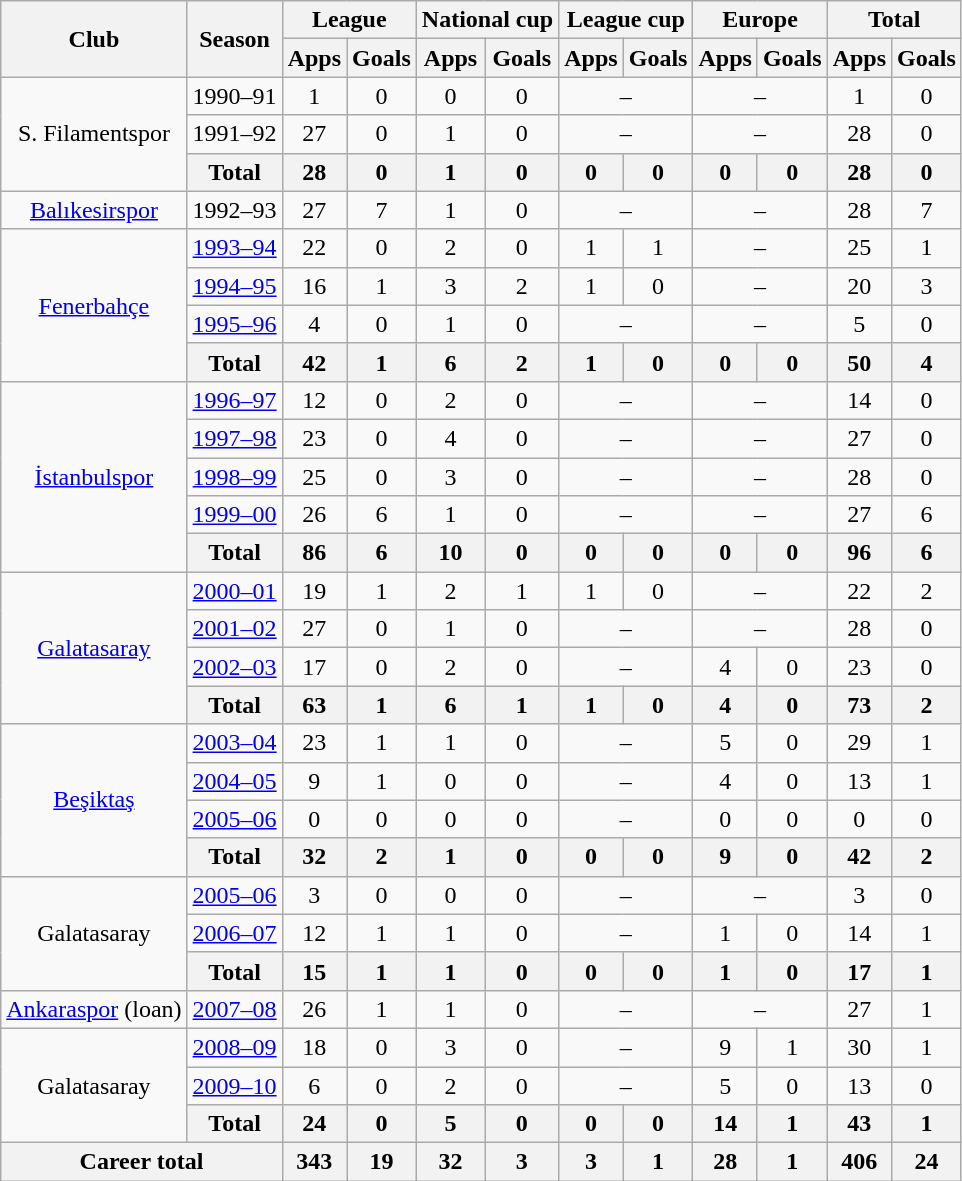<table class="wikitable" style="text-align:center">
<tr>
<th rowspan="2">Club</th>
<th rowspan="2">Season</th>
<th colspan="2">League</th>
<th colspan="2">National cup</th>
<th colspan="2">League cup</th>
<th colspan="2">Europe</th>
<th colspan="2">Total</th>
</tr>
<tr>
<th>Apps</th>
<th>Goals</th>
<th>Apps</th>
<th>Goals</th>
<th>Apps</th>
<th>Goals</th>
<th>Apps</th>
<th>Goals</th>
<th>Apps</th>
<th>Goals</th>
</tr>
<tr>
<td rowspan="3">S. Filamentspor</td>
<td>1990–91</td>
<td>1</td>
<td>0</td>
<td>0</td>
<td>0</td>
<td colspan="2">–</td>
<td colspan="2">–</td>
<td>1</td>
<td>0</td>
</tr>
<tr>
<td>1991–92</td>
<td>27</td>
<td>0</td>
<td>1</td>
<td>0</td>
<td colspan="2">–</td>
<td colspan="2">–</td>
<td>28</td>
<td>0</td>
</tr>
<tr>
<th>Total</th>
<th>28</th>
<th>0</th>
<th>1</th>
<th>0</th>
<th>0</th>
<th>0</th>
<th>0</th>
<th>0</th>
<th>28</th>
<th>0</th>
</tr>
<tr>
<td><a href='#'>Balıkesirspor</a></td>
<td>1992–93</td>
<td>27</td>
<td>7</td>
<td>1</td>
<td>0</td>
<td colspan="2">–</td>
<td colspan="2">–</td>
<td>28</td>
<td>7</td>
</tr>
<tr>
<td rowspan="4"><a href='#'>Fenerbahçe</a></td>
<td><a href='#'>1993–94</a></td>
<td>22</td>
<td>0</td>
<td>2</td>
<td>0</td>
<td>1</td>
<td>1</td>
<td colspan="2">–</td>
<td>25</td>
<td>1</td>
</tr>
<tr>
<td><a href='#'>1994–95</a></td>
<td>16</td>
<td>1</td>
<td>3</td>
<td>2</td>
<td>1</td>
<td>0</td>
<td colspan="2">–</td>
<td>20</td>
<td>3</td>
</tr>
<tr>
<td><a href='#'>1995–96</a></td>
<td>4</td>
<td>0</td>
<td>1</td>
<td>0</td>
<td colspan="2">–</td>
<td colspan="2">–</td>
<td>5</td>
<td>0</td>
</tr>
<tr>
<th>Total</th>
<th>42</th>
<th>1</th>
<th>6</th>
<th>2</th>
<th>1</th>
<th>0</th>
<th>0</th>
<th>0</th>
<th>50</th>
<th>4</th>
</tr>
<tr>
<td rowspan="5"><a href='#'>İstanbulspor</a></td>
<td><a href='#'>1996–97</a></td>
<td>12</td>
<td>0</td>
<td>2</td>
<td>0</td>
<td colspan="2">–</td>
<td colspan="2">–</td>
<td>14</td>
<td>0</td>
</tr>
<tr>
<td><a href='#'>1997–98</a></td>
<td>23</td>
<td>0</td>
<td>4</td>
<td>0</td>
<td colspan="2">–</td>
<td colspan="2">–</td>
<td>27</td>
<td>0</td>
</tr>
<tr>
<td><a href='#'>1998–99</a></td>
<td>25</td>
<td>0</td>
<td>3</td>
<td>0</td>
<td colspan="2">–</td>
<td colspan="2">–</td>
<td>28</td>
<td>0</td>
</tr>
<tr>
<td><a href='#'>1999–00</a></td>
<td>26</td>
<td>6</td>
<td>1</td>
<td>0</td>
<td colspan="2">–</td>
<td colspan="2">–</td>
<td>27</td>
<td>6</td>
</tr>
<tr>
<th>Total</th>
<th>86</th>
<th>6</th>
<th>10</th>
<th>0</th>
<th>0</th>
<th>0</th>
<th>0</th>
<th>0</th>
<th>96</th>
<th>6</th>
</tr>
<tr>
<td rowspan="4"><a href='#'>Galatasaray</a></td>
<td><a href='#'>2000–01</a></td>
<td>19</td>
<td>1</td>
<td>2</td>
<td>1</td>
<td>1</td>
<td>0</td>
<td colspan="2">–</td>
<td>22</td>
<td>2</td>
</tr>
<tr>
<td><a href='#'>2001–02</a></td>
<td>27</td>
<td>0</td>
<td>1</td>
<td>0</td>
<td colspan="2">–</td>
<td colspan="2">–</td>
<td>28</td>
<td>0</td>
</tr>
<tr>
<td><a href='#'>2002–03</a></td>
<td>17</td>
<td>0</td>
<td>2</td>
<td>0</td>
<td colspan="2">–</td>
<td>4</td>
<td>0</td>
<td>23</td>
<td>0</td>
</tr>
<tr>
<th>Total</th>
<th>63</th>
<th>1</th>
<th>6</th>
<th>1</th>
<th>1</th>
<th>0</th>
<th>4</th>
<th>0</th>
<th>73</th>
<th>2</th>
</tr>
<tr>
<td rowspan="4"><a href='#'>Beşiktaş</a></td>
<td><a href='#'>2003–04</a></td>
<td>23</td>
<td>1</td>
<td>1</td>
<td>0</td>
<td colspan="2">–</td>
<td>5</td>
<td>0</td>
<td>29</td>
<td>1</td>
</tr>
<tr>
<td><a href='#'>2004–05</a></td>
<td>9</td>
<td>1</td>
<td>0</td>
<td>0</td>
<td colspan="2">–</td>
<td>4</td>
<td>0</td>
<td>13</td>
<td>1</td>
</tr>
<tr>
<td><a href='#'>2005–06</a></td>
<td>0</td>
<td>0</td>
<td>0</td>
<td>0</td>
<td colspan="2">–</td>
<td>0</td>
<td>0</td>
<td>0</td>
<td>0</td>
</tr>
<tr>
<th>Total</th>
<th>32</th>
<th>2</th>
<th>1</th>
<th>0</th>
<th>0</th>
<th>0</th>
<th>9</th>
<th>0</th>
<th>42</th>
<th>2</th>
</tr>
<tr>
<td rowspan="3">Galatasaray</td>
<td><a href='#'>2005–06</a></td>
<td>3</td>
<td>0</td>
<td>0</td>
<td>0</td>
<td colspan="2">–</td>
<td colspan="2">–</td>
<td>3</td>
<td>0</td>
</tr>
<tr>
<td><a href='#'>2006–07</a></td>
<td>12</td>
<td>1</td>
<td>1</td>
<td>0</td>
<td colspan="2">–</td>
<td>1</td>
<td>0</td>
<td>14</td>
<td>1</td>
</tr>
<tr>
<th>Total</th>
<th>15</th>
<th>1</th>
<th>1</th>
<th>0</th>
<th>0</th>
<th>0</th>
<th>1</th>
<th>0</th>
<th>17</th>
<th>1</th>
</tr>
<tr>
<td><a href='#'>Ankaraspor</a> (loan)</td>
<td><a href='#'>2007–08</a></td>
<td>26</td>
<td>1</td>
<td>1</td>
<td>0</td>
<td colspan="2">–</td>
<td colspan="2">–</td>
<td>27</td>
<td>1</td>
</tr>
<tr>
<td rowspan="3">Galatasaray</td>
<td><a href='#'>2008–09</a></td>
<td>18</td>
<td>0</td>
<td>3</td>
<td>0</td>
<td colspan="2">–</td>
<td>9</td>
<td>1</td>
<td>30</td>
<td>1</td>
</tr>
<tr>
<td><a href='#'>2009–10</a></td>
<td>6</td>
<td>0</td>
<td>2</td>
<td>0</td>
<td colspan="2">–</td>
<td>5</td>
<td>0</td>
<td>13</td>
<td>0</td>
</tr>
<tr>
<th>Total</th>
<th>24</th>
<th>0</th>
<th>5</th>
<th>0</th>
<th>0</th>
<th>0</th>
<th>14</th>
<th>1</th>
<th>43</th>
<th>1</th>
</tr>
<tr>
<th colspan="2">Career total</th>
<th>343</th>
<th>19</th>
<th>32</th>
<th>3</th>
<th>3</th>
<th>1</th>
<th>28</th>
<th>1</th>
<th>406</th>
<th>24</th>
</tr>
</table>
